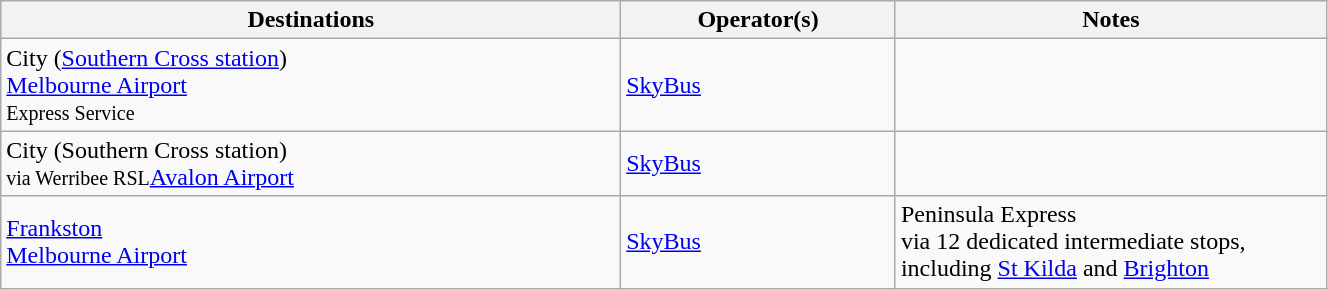<table class="wikitable" style="text-align:left; width:70%; padding:0; margin:0;">
<tr>
<th>Destinations</th>
<th>Operator(s)</th>
<th style="width:280px;">Notes</th>
</tr>
<tr>
<td>City (<a href='#'>Southern Cross station</a>)<br><a href='#'>Melbourne Airport</a><br>
<small> Express Service</small></td>
<td><a href='#'>SkyBus</a></td>
<td></td>
</tr>
<tr>
<td>City (Southern Cross station)<br><small>via Werribee RSL</small><a href='#'>Avalon Airport</a></td>
<td><a href='#'>SkyBus</a></td>
<td></td>
</tr>
<tr>
<td><a href='#'>Frankston</a><br><a href='#'>Melbourne Airport</a></td>
<td><a href='#'>SkyBus</a></td>
<td>Peninsula Express<br>via 12 dedicated intermediate stops, including <a href='#'>St Kilda</a> and <a href='#'>Brighton</a></td>
</tr>
</table>
